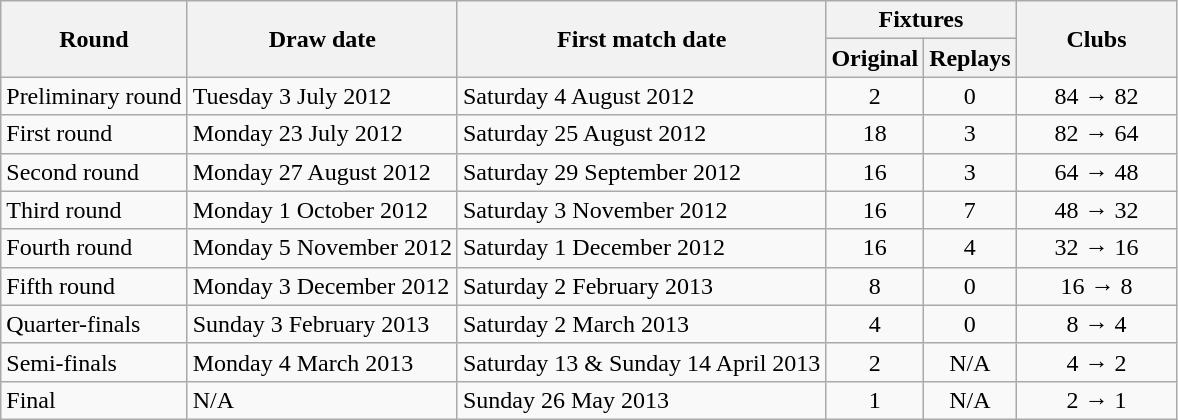<table class="wikitable" style="text-align: center">
<tr>
<th rowspan=2>Round</th>
<th rowspan=2>Draw date</th>
<th rowspan=2>First match date</th>
<th colspan=2>Fixtures</th>
<th rowspan=2 width=100>Clubs</th>
</tr>
<tr>
<th>Original</th>
<th>Replays</th>
</tr>
<tr>
<td align=left>Preliminary round</td>
<td align=left>Tuesday 3 July 2012</td>
<td align=left>Saturday 4 August 2012</td>
<td>2</td>
<td>0</td>
<td>84 → 82</td>
</tr>
<tr>
<td align=left>First round</td>
<td align=left>Monday 23 July 2012</td>
<td align=left>Saturday 25 August 2012</td>
<td>18</td>
<td>3</td>
<td>82 → 64</td>
</tr>
<tr>
<td align=left>Second round</td>
<td align=left>Monday 27 August 2012</td>
<td align=left>Saturday 29 September 2012</td>
<td>16</td>
<td>3</td>
<td>64 → 48</td>
</tr>
<tr>
<td align=left>Third round</td>
<td align=left>Monday 1 October 2012</td>
<td align=left>Saturday 3 November 2012</td>
<td>16</td>
<td>7</td>
<td>48 → 32</td>
</tr>
<tr>
<td align=left>Fourth round</td>
<td align=left>Monday 5 November 2012</td>
<td align=left>Saturday 1 December 2012</td>
<td>16</td>
<td>4</td>
<td>32 → 16</td>
</tr>
<tr>
<td align=left>Fifth round</td>
<td align=left>Monday 3 December 2012</td>
<td align=left>Saturday 2 February 2013</td>
<td>8</td>
<td>0</td>
<td>16 → 8</td>
</tr>
<tr>
<td align=left>Quarter-finals</td>
<td align=left>Sunday 3 February 2013</td>
<td align=left>Saturday 2 March 2013</td>
<td>4</td>
<td>0</td>
<td>8 → 4</td>
</tr>
<tr>
<td align=left>Semi-finals</td>
<td align=left>Monday 4 March 2013</td>
<td align=left>Saturday 13 & Sunday 14 April 2013</td>
<td>2</td>
<td>N/A</td>
<td>4 → 2</td>
</tr>
<tr>
<td align=left>Final</td>
<td align=left>N/A</td>
<td align=left>Sunday 26 May 2013</td>
<td>1</td>
<td>N/A</td>
<td>2 → 1</td>
</tr>
</table>
